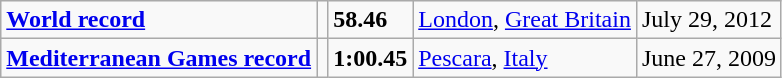<table class="wikitable">
<tr>
<td><strong><a href='#'>World record</a></strong></td>
<td></td>
<td><strong>58.46</strong></td>
<td><a href='#'>London</a>, <a href='#'>Great Britain</a></td>
<td>July 29, 2012</td>
</tr>
<tr>
<td><strong><a href='#'>Mediterranean Games record</a></strong></td>
<td></td>
<td><strong>1:00.45</strong></td>
<td><a href='#'>Pescara</a>, <a href='#'>Italy</a></td>
<td>June 27, 2009</td>
</tr>
</table>
